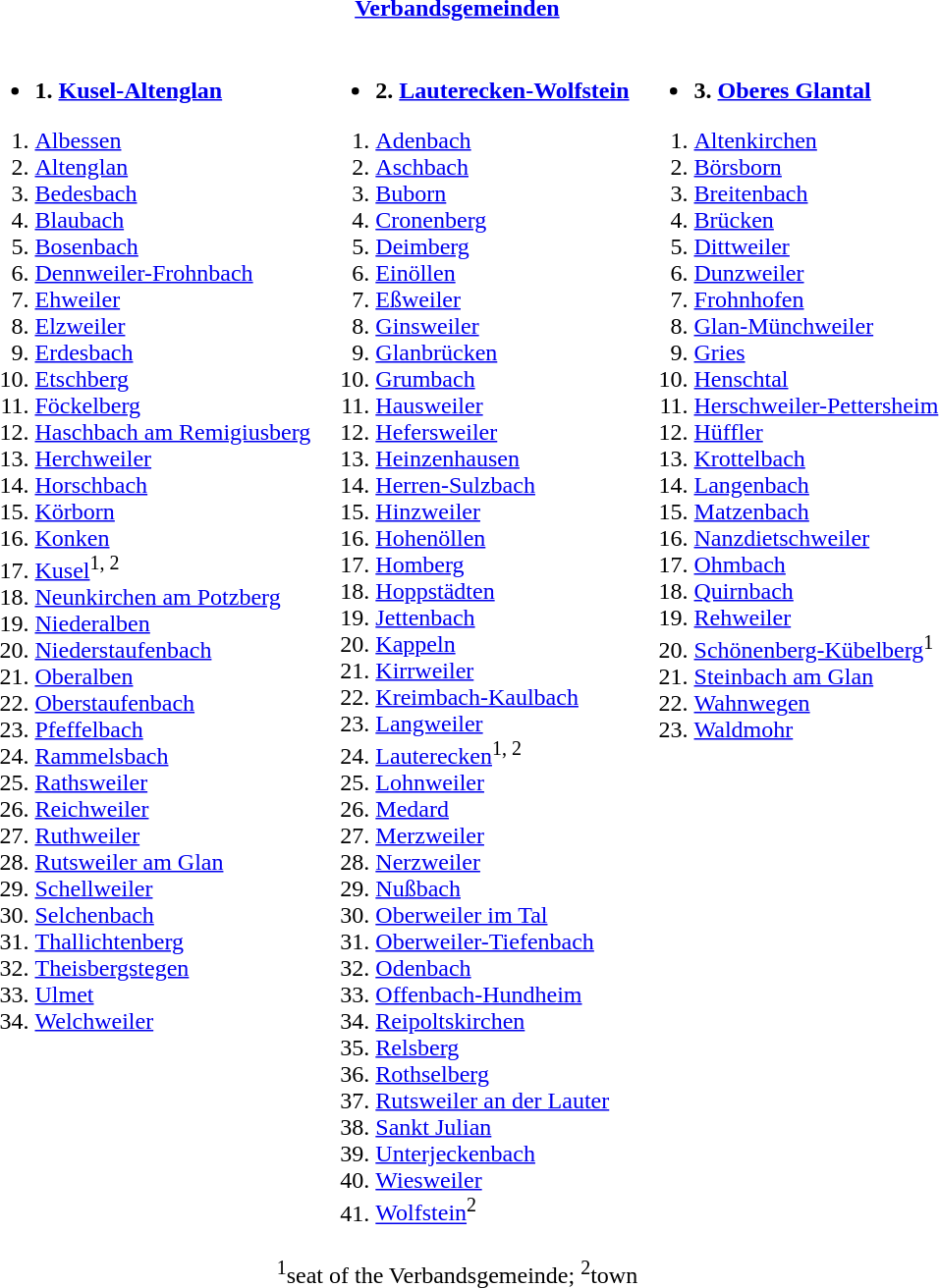<table>
<tr>
<th colspan=3><a href='#'>Verbandsgemeinden</a></th>
</tr>
<tr valign=top>
<td><br><ul><li><strong>1. <a href='#'>Kusel-Altenglan</a></strong></li></ul><ol><li><a href='#'>Albessen</a></li><li><a href='#'>Altenglan</a></li><li><a href='#'>Bedesbach</a></li><li><a href='#'>Blaubach</a></li><li><a href='#'>Bosenbach</a></li><li><a href='#'>Dennweiler-Frohnbach</a></li><li><a href='#'>Ehweiler</a></li><li><a href='#'>Elzweiler</a></li><li><a href='#'>Erdesbach</a></li><li><a href='#'>Etschberg</a></li><li><a href='#'>Föckelberg</a></li><li><a href='#'>Haschbach am Remigiusberg</a></li><li><a href='#'>Herchweiler</a></li><li><a href='#'>Horschbach</a></li><li><a href='#'>Körborn</a></li><li><a href='#'>Konken</a></li><li><a href='#'>Kusel</a><sup>1, 2</sup></li><li><a href='#'>Neunkirchen am Potzberg</a></li><li><a href='#'>Niederalben</a></li><li><a href='#'>Niederstaufenbach</a></li><li><a href='#'>Oberalben</a></li><li><a href='#'>Oberstaufenbach</a></li><li><a href='#'>Pfeffelbach</a></li><li><a href='#'>Rammelsbach</a></li><li><a href='#'>Rathsweiler</a></li><li><a href='#'>Reichweiler</a></li><li><a href='#'>Ruthweiler</a></li><li><a href='#'>Rutsweiler am Glan</a></li><li><a href='#'>Schellweiler</a></li><li><a href='#'>Selchenbach</a></li><li><a href='#'>Thallichtenberg</a></li><li><a href='#'>Theisbergstegen</a></li><li><a href='#'>Ulmet</a></li><li><a href='#'>Welchweiler</a></li></ol></td>
<td><br><ul><li><strong>2. <a href='#'>Lauterecken-Wolfstein</a></strong></li></ul><ol><li><a href='#'>Adenbach</a></li><li><a href='#'>Aschbach</a></li><li><a href='#'>Buborn</a></li><li><a href='#'>Cronenberg</a></li><li><a href='#'>Deimberg</a></li><li><a href='#'>Einöllen</a></li><li><a href='#'>Eßweiler</a></li><li><a href='#'>Ginsweiler</a></li><li><a href='#'>Glanbrücken</a></li><li><a href='#'>Grumbach</a></li><li><a href='#'>Hausweiler</a></li><li><a href='#'>Hefersweiler</a></li><li><a href='#'>Heinzenhausen</a></li><li><a href='#'>Herren-Sulzbach</a></li><li><a href='#'>Hinzweiler</a></li><li><a href='#'>Hohenöllen</a></li><li><a href='#'>Homberg</a></li><li><a href='#'>Hoppstädten</a></li><li><a href='#'>Jettenbach</a></li><li><a href='#'>Kappeln</a></li><li><a href='#'>Kirrweiler</a></li><li><a href='#'>Kreimbach-Kaulbach</a></li><li><a href='#'>Langweiler</a></li><li><a href='#'>Lauterecken</a><sup>1, 2</sup></li><li><a href='#'>Lohnweiler</a></li><li><a href='#'>Medard</a></li><li><a href='#'>Merzweiler</a></li><li><a href='#'>Nerzweiler</a></li><li><a href='#'>Nußbach</a></li><li><a href='#'>Oberweiler im Tal</a></li><li><a href='#'>Oberweiler-Tiefenbach</a></li><li><a href='#'>Odenbach</a></li><li><a href='#'>Offenbach-Hundheim</a></li><li><a href='#'>Reipoltskirchen</a></li><li><a href='#'>Relsberg</a></li><li><a href='#'>Rothselberg</a></li><li><a href='#'>Rutsweiler an der Lauter</a></li><li><a href='#'>Sankt Julian</a></li><li><a href='#'>Unterjeckenbach</a></li><li><a href='#'>Wiesweiler</a></li><li><a href='#'>Wolfstein</a><sup>2</sup></li></ol></td>
<td><br><ul><li><strong>3. <a href='#'>Oberes Glantal</a></strong></li></ul><ol><li><a href='#'>Altenkirchen</a></li><li><a href='#'>Börsborn</a></li><li><a href='#'>Breitenbach</a></li><li><a href='#'>Brücken</a></li><li><a href='#'>Dittweiler</a></li><li><a href='#'>Dunzweiler</a></li><li><a href='#'>Frohnhofen</a></li><li><a href='#'>Glan-Münchweiler</a></li><li><a href='#'>Gries</a></li><li><a href='#'>Henschtal</a></li><li><a href='#'>Herschweiler-Pettersheim</a></li><li><a href='#'>Hüffler</a></li><li><a href='#'>Krottelbach</a></li><li><a href='#'>Langenbach</a></li><li><a href='#'>Matzenbach</a></li><li><a href='#'>Nanzdietschweiler</a></li><li><a href='#'>Ohmbach</a></li><li><a href='#'>Quirnbach</a></li><li><a href='#'>Rehweiler</a></li><li><a href='#'>Schönenberg-Kübelberg</a><sup>1</sup></li><li><a href='#'>Steinbach am Glan</a></li><li><a href='#'>Wahnwegen</a></li><li><a href='#'>Waldmohr</a></li></ol></td>
</tr>
<tr>
<td colspan=3 align=center><sup>1</sup>seat of the Verbandsgemeinde; <sup>2</sup>town</td>
</tr>
</table>
